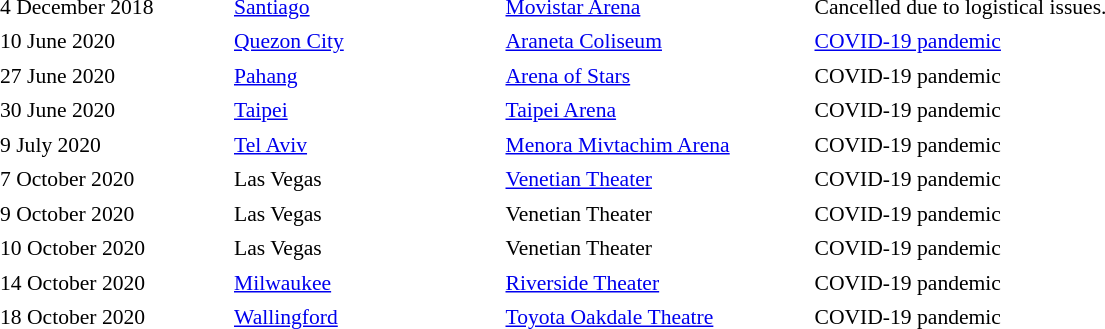<table cellpadding="2" style="border: 0px solid darkgray; font-size:90%">
<tr>
<th width="150"></th>
<th width="175"></th>
<th width="200"></th>
<th width="450"></th>
</tr>
<tr border="0">
<td>4 December 2018</td>
<td><a href='#'>Santiago</a></td>
<td><a href='#'>Movistar Arena</a></td>
<td>Cancelled due to logistical issues.</td>
</tr>
<tr>
<td>10 June 2020</td>
<td><a href='#'>Quezon City</a></td>
<td><a href='#'>Araneta Coliseum</a></td>
<td><a href='#'>COVID-19 pandemic</a></td>
</tr>
<tr>
<td>27 June 2020</td>
<td><a href='#'>Pahang</a></td>
<td><a href='#'>Arena of Stars</a></td>
<td>COVID-19 pandemic</td>
</tr>
<tr>
<td>30 June 2020</td>
<td><a href='#'>Taipei</a></td>
<td><a href='#'>Taipei Arena</a></td>
<td>COVID-19 pandemic</td>
</tr>
<tr>
<td>9 July 2020</td>
<td><a href='#'>Tel Aviv</a></td>
<td><a href='#'>Menora Mivtachim Arena</a></td>
<td>COVID-19 pandemic</td>
</tr>
<tr>
<td>7 October 2020</td>
<td>Las Vegas</td>
<td><a href='#'>Venetian Theater</a></td>
<td>COVID-19 pandemic</td>
</tr>
<tr>
<td>9 October 2020</td>
<td>Las Vegas</td>
<td>Venetian Theater</td>
<td>COVID-19 pandemic</td>
</tr>
<tr>
<td>10 October 2020</td>
<td>Las Vegas</td>
<td>Venetian Theater</td>
<td>COVID-19 pandemic</td>
</tr>
<tr>
<td>14 October 2020</td>
<td><a href='#'>Milwaukee</a></td>
<td><a href='#'>Riverside Theater</a></td>
<td>COVID-19 pandemic</td>
</tr>
<tr>
<td>18 October 2020</td>
<td><a href='#'>Wallingford</a></td>
<td><a href='#'>Toyota Oakdale Theatre</a></td>
<td>COVID-19 pandemic</td>
</tr>
</table>
